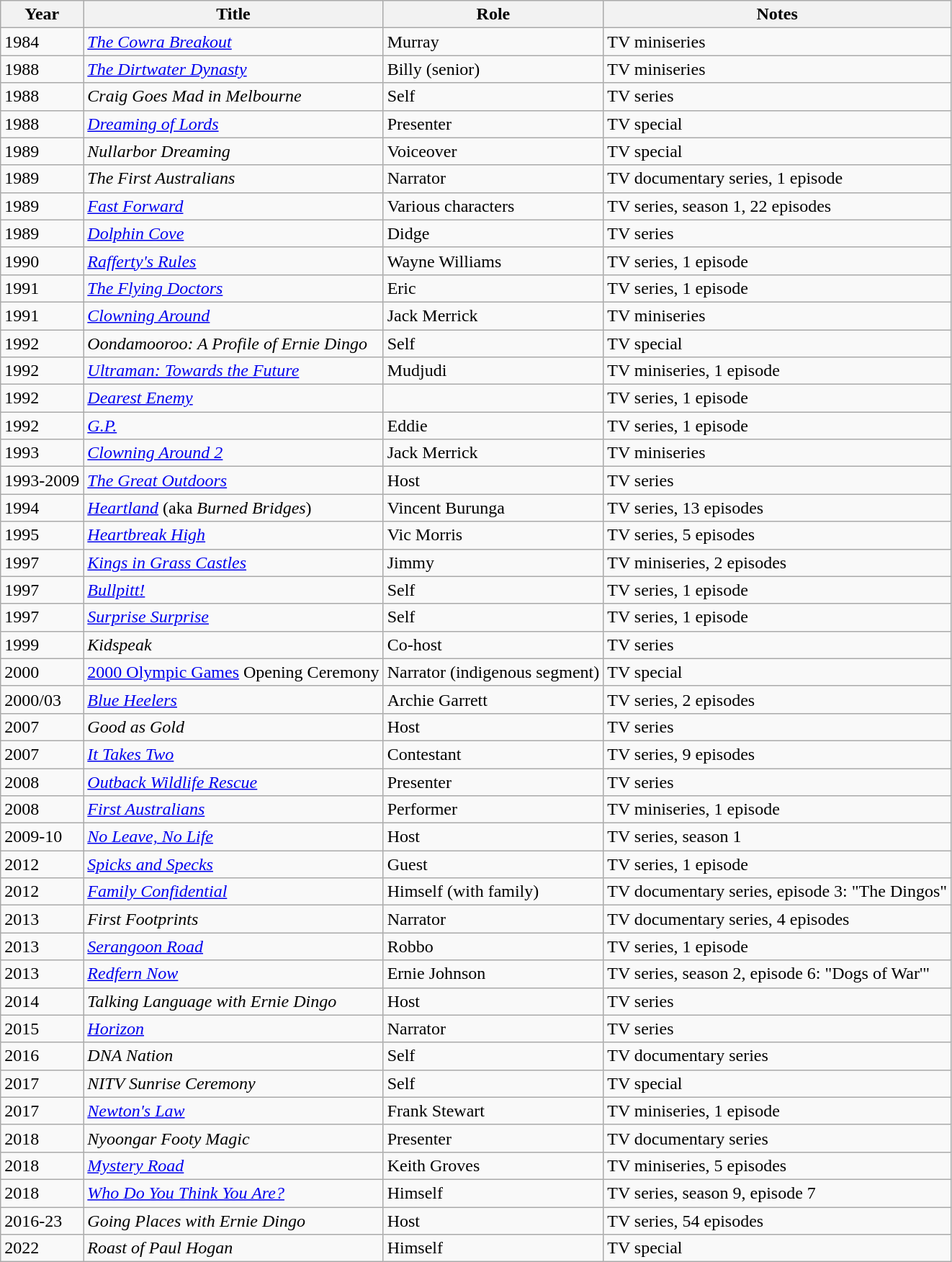<table class="wikitable sortable">
<tr>
<th>Year</th>
<th>Title</th>
<th>Role</th>
<th>Notes</th>
</tr>
<tr>
<td>1984</td>
<td><em><a href='#'>The Cowra Breakout</a></em></td>
<td>Murray</td>
<td>TV miniseries</td>
</tr>
<tr>
<td>1988</td>
<td><em><a href='#'>The Dirtwater Dynasty</a></em></td>
<td>Billy (senior)</td>
<td>TV miniseries</td>
</tr>
<tr>
<td>1988</td>
<td><em>Craig Goes Mad in Melbourne</em></td>
<td>Self</td>
<td>TV series</td>
</tr>
<tr>
<td>1988</td>
<td><em><a href='#'>Dreaming of Lords</a></em></td>
<td>Presenter</td>
<td>TV special</td>
</tr>
<tr>
<td>1989</td>
<td><em>Nullarbor Dreaming</em></td>
<td>Voiceover</td>
<td>TV special</td>
</tr>
<tr>
<td>1989</td>
<td><em>The First Australians</em></td>
<td>Narrator</td>
<td>TV documentary series, 1 episode</td>
</tr>
<tr>
<td>1989</td>
<td><em><a href='#'>Fast Forward</a></em></td>
<td>Various characters</td>
<td>TV series, season 1, 22 episodes</td>
</tr>
<tr>
<td>1989</td>
<td><em><a href='#'>Dolphin Cove</a></em></td>
<td>Didge</td>
<td>TV series</td>
</tr>
<tr>
<td>1990</td>
<td><em><a href='#'>Rafferty's Rules</a></em></td>
<td>Wayne Williams</td>
<td>TV series, 1 episode</td>
</tr>
<tr>
<td>1991</td>
<td><em><a href='#'>The Flying Doctors</a></em></td>
<td>Eric</td>
<td>TV series, 1 episode</td>
</tr>
<tr>
<td>1991</td>
<td><em><a href='#'>Clowning Around</a></em></td>
<td>Jack Merrick</td>
<td>TV miniseries</td>
</tr>
<tr>
<td>1992</td>
<td><em>Oondamooroo: A Profile of Ernie Dingo</em></td>
<td>Self</td>
<td>TV special</td>
</tr>
<tr>
<td>1992</td>
<td><em><a href='#'>Ultraman: Towards the Future</a></em></td>
<td>Mudjudi</td>
<td>TV miniseries, 1 episode</td>
</tr>
<tr>
<td>1992</td>
<td><em><a href='#'>Dearest Enemy</a></em></td>
<td></td>
<td>TV series, 1 episode</td>
</tr>
<tr>
<td>1992</td>
<td><em><a href='#'>G.P.</a></em></td>
<td>Eddie</td>
<td>TV series, 1 episode</td>
</tr>
<tr>
<td>1993</td>
<td><em><a href='#'>Clowning Around 2</a></em></td>
<td>Jack Merrick</td>
<td>TV miniseries</td>
</tr>
<tr>
<td>1993-2009</td>
<td><em><a href='#'>The Great Outdoors</a></em></td>
<td>Host</td>
<td>TV series</td>
</tr>
<tr>
<td>1994</td>
<td><em><a href='#'>Heartland</a></em> (aka <em>Burned Bridges</em>)</td>
<td>Vincent Burunga</td>
<td>TV series, 13 episodes</td>
</tr>
<tr>
<td>1995</td>
<td><em><a href='#'>Heartbreak High</a></em></td>
<td>Vic Morris</td>
<td>TV series, 5 episodes</td>
</tr>
<tr>
<td>1997</td>
<td><em><a href='#'>Kings in Grass Castles</a></em></td>
<td>Jimmy</td>
<td>TV miniseries, 2 episodes</td>
</tr>
<tr>
<td>1997</td>
<td><em><a href='#'>Bullpitt!</a></em></td>
<td>Self</td>
<td>TV series, 1 episode</td>
</tr>
<tr>
<td>1997</td>
<td><em><a href='#'>Surprise Surprise</a></em></td>
<td>Self</td>
<td>TV series, 1 episode</td>
</tr>
<tr>
<td>1999</td>
<td><em>Kidspeak</em></td>
<td>Co-host</td>
<td>TV series</td>
</tr>
<tr>
<td>2000</td>
<td><a href='#'>2000 Olympic Games</a> Opening Ceremony</td>
<td>Narrator (indigenous segment)</td>
<td>TV special</td>
</tr>
<tr>
<td>2000/03</td>
<td><em><a href='#'>Blue Heelers</a></em></td>
<td>Archie Garrett</td>
<td>TV series, 2 episodes</td>
</tr>
<tr>
<td>2007</td>
<td><em>Good as Gold</em></td>
<td>Host</td>
<td>TV series</td>
</tr>
<tr>
<td>2007</td>
<td><em><a href='#'>It Takes Two</a></em></td>
<td>Contestant</td>
<td>TV series, 9 episodes</td>
</tr>
<tr>
<td>2008</td>
<td><em><a href='#'>Outback Wildlife Rescue</a></em></td>
<td>Presenter</td>
<td>TV series</td>
</tr>
<tr>
<td>2008</td>
<td><em><a href='#'>First Australians</a></em></td>
<td>Performer</td>
<td>TV miniseries, 1 episode</td>
</tr>
<tr>
<td>2009-10</td>
<td><em><a href='#'>No Leave, No Life</a></em></td>
<td>Host</td>
<td>TV series, season 1</td>
</tr>
<tr>
<td>2012</td>
<td><em><a href='#'>Spicks and Specks</a></em></td>
<td>Guest</td>
<td>TV series, 1 episode</td>
</tr>
<tr>
<td>2012</td>
<td><em><a href='#'>Family Confidential</a></em></td>
<td>Himself (with family)</td>
<td>TV documentary series, episode 3: "The Dingos"</td>
</tr>
<tr>
<td>2013</td>
<td><em>First Footprints</em></td>
<td>Narrator</td>
<td>TV documentary series, 4 episodes</td>
</tr>
<tr>
<td>2013</td>
<td><em><a href='#'>Serangoon Road</a></em></td>
<td>Robbo</td>
<td>TV series, 1 episode</td>
</tr>
<tr>
<td>2013</td>
<td><em><a href='#'>Redfern Now</a></em></td>
<td>Ernie Johnson</td>
<td>TV series, season 2, episode 6: "Dogs of War'"</td>
</tr>
<tr>
<td>2014</td>
<td><em>Talking Language with Ernie Dingo</em></td>
<td>Host</td>
<td>TV series</td>
</tr>
<tr>
<td>2015</td>
<td><em><a href='#'>Horizon</a></em></td>
<td>Narrator</td>
<td>TV series</td>
</tr>
<tr>
<td>2016</td>
<td><em>DNA Nation</em></td>
<td>Self</td>
<td>TV documentary series</td>
</tr>
<tr>
<td>2017</td>
<td><em>NITV Sunrise Ceremony</em></td>
<td>Self</td>
<td>TV special</td>
</tr>
<tr>
<td>2017</td>
<td><em><a href='#'>Newton's Law</a></em></td>
<td>Frank Stewart</td>
<td>TV miniseries, 1 episode</td>
</tr>
<tr>
<td>2018</td>
<td><em>Nyoongar Footy Magic</em></td>
<td>Presenter</td>
<td>TV documentary series</td>
</tr>
<tr>
<td>2018</td>
<td><em><a href='#'>Mystery Road</a></em></td>
<td>Keith Groves</td>
<td>TV miniseries, 5 episodes</td>
</tr>
<tr>
<td>2018</td>
<td><em><a href='#'>Who Do You Think You Are?</a></em></td>
<td>Himself</td>
<td>TV series, season 9, episode 7</td>
</tr>
<tr>
<td>2016-23</td>
<td><em>Going Places with Ernie Dingo</em></td>
<td>Host</td>
<td>TV series, 54 episodes</td>
</tr>
<tr>
<td>2022</td>
<td><em>Roast of Paul Hogan</em></td>
<td>Himself</td>
<td>TV special</td>
</tr>
</table>
